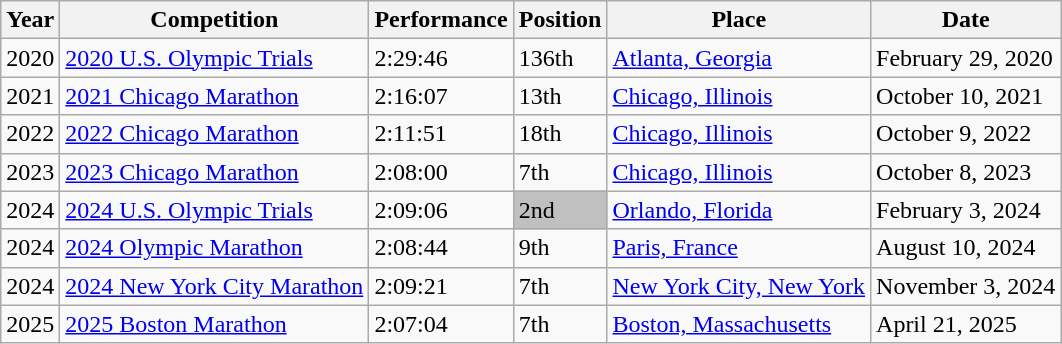<table class="wikitable sortable">
<tr>
<th>Year</th>
<th>Competition</th>
<th>Performance</th>
<th>Position</th>
<th>Place</th>
<th>Date</th>
</tr>
<tr>
<td>2020</td>
<td><a href='#'>2020 U.S. Olympic Trials</a></td>
<td>2:29:46</td>
<td>136th</td>
<td><a href='#'>Atlanta, Georgia</a></td>
<td>February 29, 2020</td>
</tr>
<tr>
<td>2021</td>
<td><a href='#'>2021 Chicago Marathon</a></td>
<td>2:16:07</td>
<td>13th</td>
<td><a href='#'>Chicago, Illinois</a></td>
<td>October 10, 2021</td>
</tr>
<tr>
<td>2022</td>
<td><a href='#'>2022 Chicago Marathon</a></td>
<td>2:11:51</td>
<td>18th</td>
<td><a href='#'>Chicago, Illinois</a></td>
<td>October 9, 2022</td>
</tr>
<tr>
<td>2023</td>
<td><a href='#'>2023 Chicago Marathon</a></td>
<td>2:08:00</td>
<td>7th</td>
<td><a href='#'>Chicago, Illinois</a></td>
<td>October 8, 2023</td>
</tr>
<tr>
<td>2024</td>
<td><a href='#'>2024 U.S. Olympic Trials</a></td>
<td>2:09:06</td>
<td bgcolor=silver>2nd</td>
<td><a href='#'>Orlando, Florida</a></td>
<td>February 3, 2024</td>
</tr>
<tr>
<td>2024</td>
<td><a href='#'>2024 Olympic Marathon</a></td>
<td>2:08:44</td>
<td>9th</td>
<td><a href='#'>Paris, France</a></td>
<td>August 10, 2024</td>
</tr>
<tr>
<td>2024</td>
<td><a href='#'>2024 New York City Marathon</a></td>
<td>2:09:21</td>
<td>7th</td>
<td><a href='#'>New York City, New York</a></td>
<td>November 3, 2024</td>
</tr>
<tr>
<td>2025</td>
<td><a href='#'>2025 Boston Marathon</a></td>
<td>2:07:04</td>
<td>7th</td>
<td><a href='#'>Boston, Massachusetts</a></td>
<td>April 21, 2025</td>
</tr>
</table>
